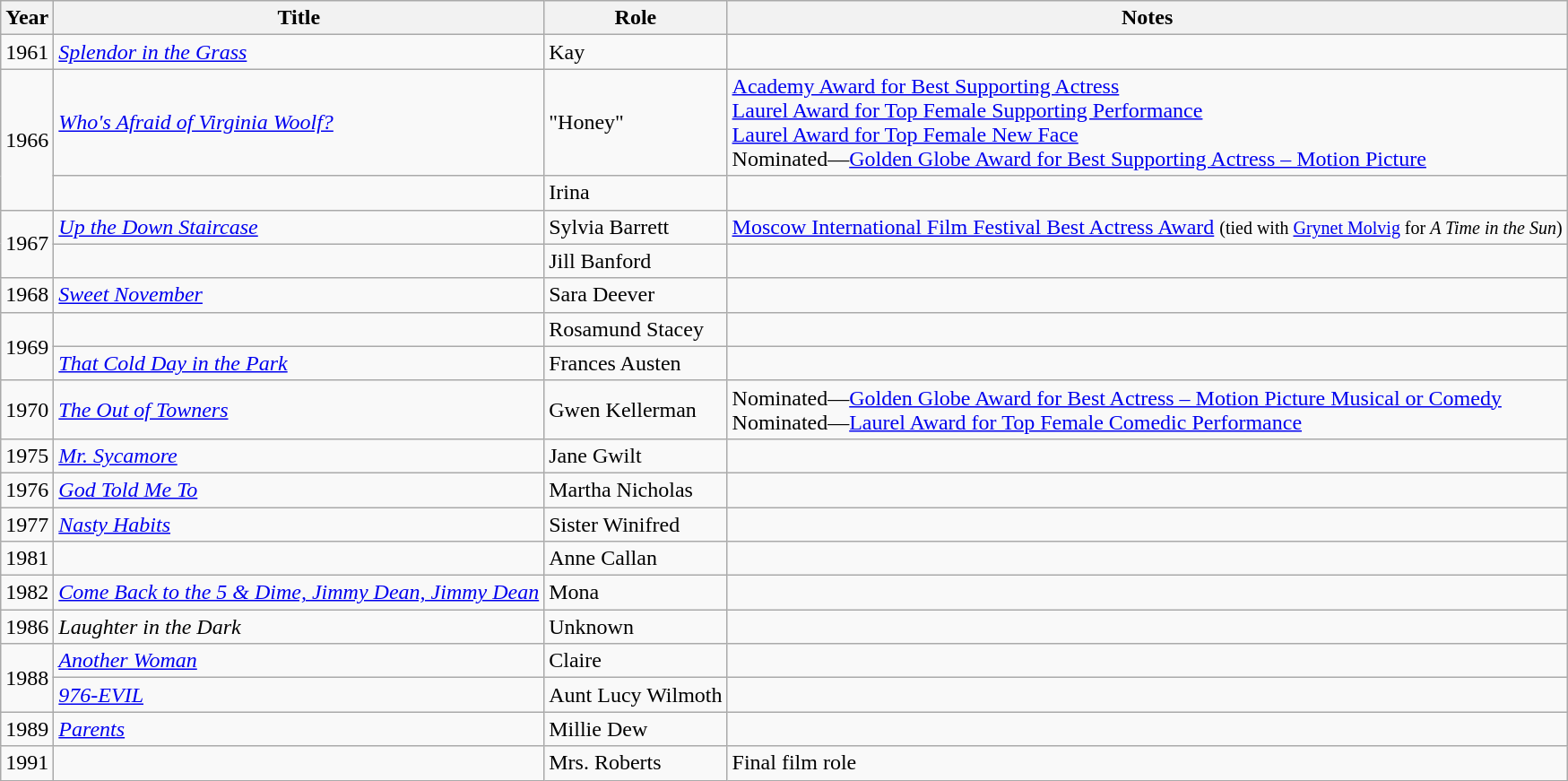<table class="wikitable sortable">
<tr>
<th>Year</th>
<th>Title</th>
<th>Role</th>
<th class="unsortable">Notes</th>
</tr>
<tr>
<td>1961</td>
<td><em><a href='#'>Splendor in the Grass</a></em></td>
<td>Kay</td>
<td></td>
</tr>
<tr>
<td rowspan="2">1966</td>
<td><em><a href='#'>Who's Afraid of Virginia Woolf?</a></em></td>
<td>"Honey"</td>
<td><a href='#'>Academy Award for Best Supporting Actress</a><br><a href='#'>Laurel Award for Top Female Supporting Performance</a><br><a href='#'>Laurel Award for Top Female New Face</a><br>Nominated—<a href='#'>Golden Globe Award for Best Supporting Actress – Motion Picture</a></td>
</tr>
<tr>
<td><em></em></td>
<td>Irina</td>
<td></td>
</tr>
<tr>
<td rowspan="2">1967</td>
<td><em><a href='#'>Up the Down Staircase</a></em></td>
<td>Sylvia Barrett</td>
<td><a href='#'> Moscow International Film Festival Best Actress Award</a> <small>(tied with <a href='#'>Grynet Molvig</a> for <em>A Time in the Sun</em>)</small></td>
</tr>
<tr>
<td><em></em></td>
<td>Jill Banford</td>
<td></td>
</tr>
<tr>
<td>1968</td>
<td><em><a href='#'>Sweet November</a></em></td>
<td>Sara Deever</td>
<td></td>
</tr>
<tr>
<td rowspan="2">1969</td>
<td><em></em></td>
<td>Rosamund Stacey</td>
<td></td>
</tr>
<tr>
<td><em><a href='#'>That Cold Day in the Park</a></em></td>
<td>Frances Austen</td>
<td></td>
</tr>
<tr>
<td>1970</td>
<td><em><a href='#'>The Out of Towners</a></em></td>
<td>Gwen Kellerman</td>
<td>Nominated—<a href='#'>Golden Globe Award for Best Actress – Motion Picture Musical or Comedy</a><br>Nominated—<a href='#'>Laurel Award for Top Female Comedic Performance</a></td>
</tr>
<tr>
<td>1975</td>
<td><em><a href='#'>Mr. Sycamore</a></em></td>
<td>Jane Gwilt</td>
<td></td>
</tr>
<tr>
<td>1976</td>
<td><em><a href='#'>God Told Me To</a></em></td>
<td>Martha Nicholas</td>
<td></td>
</tr>
<tr>
<td>1977</td>
<td><em><a href='#'>Nasty Habits</a></em></td>
<td>Sister Winifred</td>
<td></td>
</tr>
<tr>
<td>1981</td>
<td><em></em></td>
<td>Anne Callan</td>
<td></td>
</tr>
<tr>
<td>1982</td>
<td><em><a href='#'>Come Back to the 5 & Dime, Jimmy Dean, Jimmy Dean</a></em></td>
<td>Mona</td>
<td></td>
</tr>
<tr>
<td>1986</td>
<td><em>Laughter in the Dark</em></td>
<td>Unknown</td>
<td></td>
</tr>
<tr>
<td rowspan="2">1988</td>
<td><em><a href='#'>Another Woman</a></em></td>
<td>Claire</td>
<td></td>
</tr>
<tr>
<td><em><a href='#'>976-EVIL</a></em></td>
<td>Aunt Lucy Wilmoth</td>
<td></td>
</tr>
<tr>
<td>1989</td>
<td><em><a href='#'>Parents</a></em></td>
<td>Millie Dew</td>
<td></td>
</tr>
<tr>
<td>1991</td>
<td><em></em></td>
<td>Mrs. Roberts</td>
<td>Final film role</td>
</tr>
</table>
